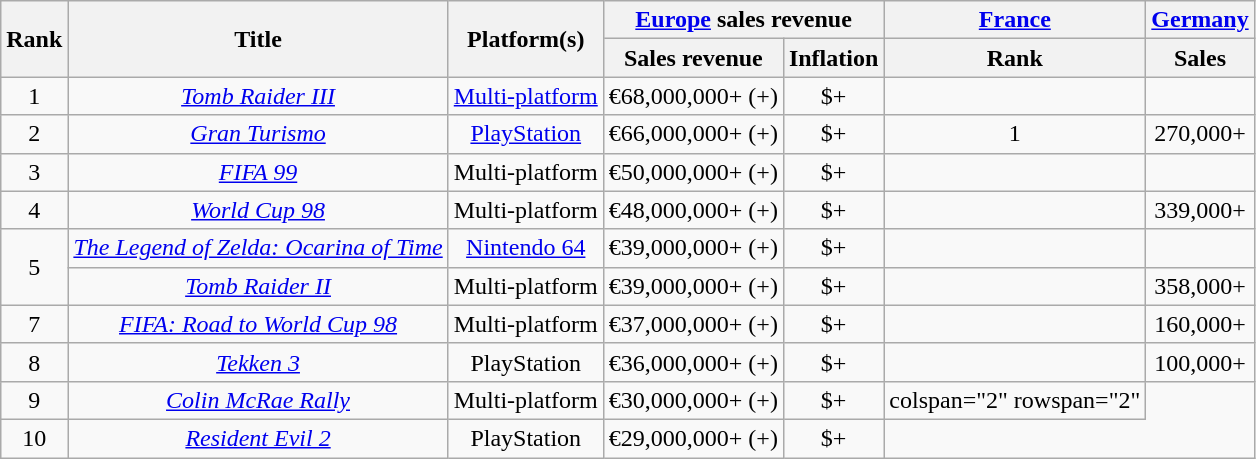<table class="wikitable sortable" style="text-align:center">
<tr>
<th rowspan="2">Rank</th>
<th rowspan="2">Title</th>
<th rowspan="2">Platform(s)</th>
<th colspan="2"><a href='#'>Europe</a> sales revenue</th>
<th><a href='#'>France</a></th>
<th><a href='#'>Germany</a></th>
</tr>
<tr>
<th>Sales revenue</th>
<th>Inflation</th>
<th>Rank</th>
<th>Sales</th>
</tr>
<tr>
<td>1</td>
<td><em><a href='#'>Tomb Raider III</a></em></td>
<td><a href='#'>Multi-platform</a></td>
<td>€68,000,000+ (+)</td>
<td>$+</td>
<td></td>
<td></td>
</tr>
<tr>
<td>2</td>
<td><em><a href='#'>Gran Turismo</a></em></td>
<td><a href='#'>PlayStation</a></td>
<td>€66,000,000+ (+)</td>
<td>$+</td>
<td>1</td>
<td>270,000+</td>
</tr>
<tr>
<td>3</td>
<td><em><a href='#'>FIFA 99</a></em></td>
<td>Multi-platform</td>
<td>€50,000,000+ (+)</td>
<td>$+</td>
<td></td>
<td></td>
</tr>
<tr>
<td>4</td>
<td><em><a href='#'>World Cup 98</a></em></td>
<td>Multi-platform</td>
<td>€48,000,000+ (+)</td>
<td>$+</td>
<td></td>
<td>339,000+</td>
</tr>
<tr>
<td rowspan="2">5</td>
<td><em><a href='#'>The Legend of Zelda: Ocarina of Time</a></em></td>
<td><a href='#'>Nintendo 64</a></td>
<td>€39,000,000+ (+)</td>
<td>$+</td>
<td></td>
<td></td>
</tr>
<tr>
<td><em><a href='#'>Tomb Raider II</a></em></td>
<td>Multi-platform</td>
<td>€39,000,000+ (+)</td>
<td>$+</td>
<td></td>
<td>358,000+</td>
</tr>
<tr>
<td>7</td>
<td><em><a href='#'>FIFA: Road to World Cup 98</a></em></td>
<td>Multi-platform</td>
<td>€37,000,000+ (+)</td>
<td>$+</td>
<td></td>
<td>160,000+</td>
</tr>
<tr>
<td>8</td>
<td><em><a href='#'>Tekken 3</a></em></td>
<td>PlayStation</td>
<td>€36,000,000+ (+)</td>
<td>$+</td>
<td></td>
<td>100,000+</td>
</tr>
<tr>
<td>9</td>
<td><em><a href='#'>Colin McRae Rally</a></em></td>
<td>Multi-platform</td>
<td>€30,000,000+ (+)</td>
<td>$+</td>
<td>colspan="2" rowspan="2" </td>
</tr>
<tr>
<td>10</td>
<td><em><a href='#'>Resident Evil 2</a></em></td>
<td>PlayStation</td>
<td>€29,000,000+ (+)</td>
<td>$+</td>
</tr>
</table>
